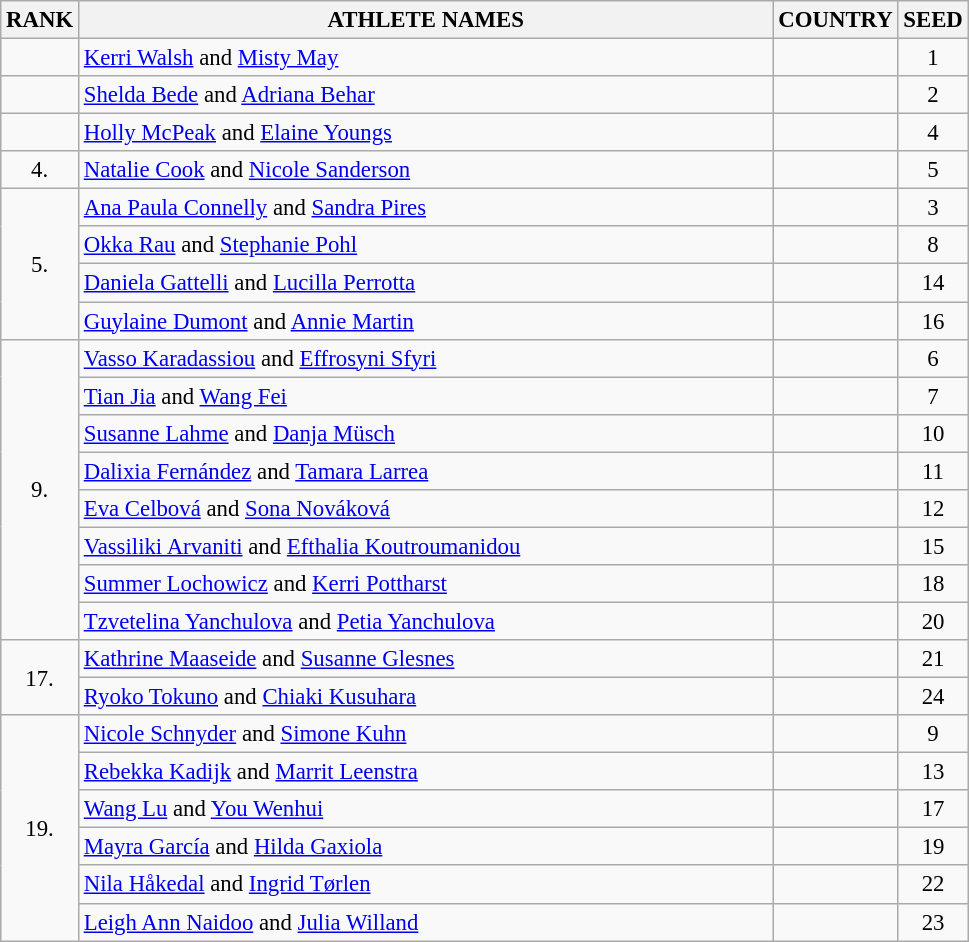<table class="wikitable sortable" style="font-size:95%;">
<tr>
<th>RANK</th>
<th align="left" style="width: 30em">ATHLETE NAMES</th>
<th>COUNTRY</th>
<th>SEED</th>
</tr>
<tr>
<td align="center"></td>
<td><a href='#'>Kerri Walsh</a> and <a href='#'>Misty May</a></td>
<td></td>
<td align="center">1</td>
</tr>
<tr>
<td align="center"></td>
<td><a href='#'>Shelda Bede</a> and <a href='#'>Adriana Behar</a></td>
<td></td>
<td align="center">2</td>
</tr>
<tr>
<td align="center"></td>
<td><a href='#'>Holly McPeak</a> and <a href='#'>Elaine Youngs</a></td>
<td></td>
<td align="center">4</td>
</tr>
<tr>
<td align="center">4.</td>
<td><a href='#'>Natalie Cook</a> and <a href='#'>Nicole Sanderson</a></td>
<td></td>
<td align="center">5</td>
</tr>
<tr>
<td rowspan=4 align="center">5.</td>
<td><a href='#'>Ana Paula Connelly</a> and <a href='#'>Sandra Pires</a></td>
<td></td>
<td align="center">3</td>
</tr>
<tr>
<td><a href='#'>Okka Rau</a> and <a href='#'>Stephanie Pohl</a></td>
<td></td>
<td align="center">8</td>
</tr>
<tr>
<td><a href='#'>Daniela Gattelli</a> and <a href='#'>Lucilla Perrotta</a></td>
<td></td>
<td align="center">14</td>
</tr>
<tr>
<td><a href='#'>Guylaine Dumont</a> and <a href='#'>Annie Martin</a></td>
<td></td>
<td align="center">16</td>
</tr>
<tr>
<td rowspan=8 align="center">9.</td>
<td><a href='#'>Vasso Karadassiou</a> and <a href='#'>Effrosyni Sfyri</a></td>
<td></td>
<td align="center">6</td>
</tr>
<tr>
<td><a href='#'>Tian Jia</a> and <a href='#'>Wang Fei</a></td>
<td></td>
<td align="center">7</td>
</tr>
<tr>
<td><a href='#'>Susanne Lahme</a> and <a href='#'>Danja Müsch</a></td>
<td></td>
<td align="center">10</td>
</tr>
<tr>
<td><a href='#'>Dalixia Fernández</a> and <a href='#'>Tamara Larrea</a></td>
<td></td>
<td align="center">11</td>
</tr>
<tr>
<td><a href='#'>Eva Celbová</a> and <a href='#'>Sona Nováková</a></td>
<td></td>
<td align="center">12</td>
</tr>
<tr>
<td><a href='#'>Vassiliki Arvaniti</a> and <a href='#'>Efthalia Koutroumanidou</a></td>
<td></td>
<td align="center">15</td>
</tr>
<tr>
<td><a href='#'>Summer Lochowicz</a> and <a href='#'>Kerri Pottharst</a></td>
<td></td>
<td align="center">18</td>
</tr>
<tr>
<td><a href='#'>Tzvetelina Yanchulova</a> and <a href='#'>Petia Yanchulova</a></td>
<td></td>
<td align="center">20</td>
</tr>
<tr>
<td rowspan=2 align="center">17.</td>
<td><a href='#'>Kathrine Maaseide</a> and <a href='#'>Susanne Glesnes</a></td>
<td></td>
<td align="center">21</td>
</tr>
<tr>
<td><a href='#'>Ryoko Tokuno</a> and <a href='#'>Chiaki Kusuhara</a></td>
<td></td>
<td align="center">24</td>
</tr>
<tr>
<td rowspan=6 align="center">19.</td>
<td><a href='#'>Nicole Schnyder</a> and <a href='#'>Simone Kuhn</a></td>
<td></td>
<td align="center">9</td>
</tr>
<tr>
<td><a href='#'>Rebekka Kadijk</a> and <a href='#'>Marrit Leenstra</a></td>
<td></td>
<td align="center">13</td>
</tr>
<tr>
<td><a href='#'>Wang Lu</a> and <a href='#'>You Wenhui</a></td>
<td></td>
<td align="center">17</td>
</tr>
<tr>
<td><a href='#'>Mayra García</a> and <a href='#'>Hilda Gaxiola</a></td>
<td></td>
<td align="center">19</td>
</tr>
<tr>
<td><a href='#'>Nila Håkedal</a> and <a href='#'>Ingrid Tørlen</a></td>
<td></td>
<td align="center">22</td>
</tr>
<tr>
<td><a href='#'>Leigh Ann Naidoo</a> and <a href='#'>Julia Willand</a></td>
<td></td>
<td align="center">23</td>
</tr>
</table>
